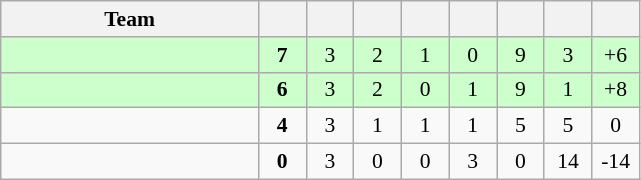<table class="wikitable" style="text-align: center; font-size: 90%;">
<tr>
<th width="165">Team</th>
<th width="25"></th>
<th width="25"></th>
<th width="25"></th>
<th width="25"></th>
<th width="25"></th>
<th width="25"></th>
<th width="25"></th>
<th width="25"></th>
</tr>
<tr bgcolor=#ccffcc>
<td align=left></td>
<td><strong>7</strong></td>
<td>3</td>
<td>2</td>
<td>1</td>
<td>0</td>
<td>9</td>
<td>3</td>
<td>+6</td>
</tr>
<tr bgcolor=#ccffcc>
<td align=left></td>
<td><strong>6</strong></td>
<td>3</td>
<td>2</td>
<td>0</td>
<td>1</td>
<td>9</td>
<td>1</td>
<td>+8</td>
</tr>
<tr>
<td align=left></td>
<td><strong>4</strong></td>
<td>3</td>
<td>1</td>
<td>1</td>
<td>1</td>
<td>5</td>
<td>5</td>
<td>0</td>
</tr>
<tr>
<td align=left></td>
<td><strong>0</strong></td>
<td>3</td>
<td>0</td>
<td>0</td>
<td>3</td>
<td>0</td>
<td>14</td>
<td>-14</td>
</tr>
</table>
